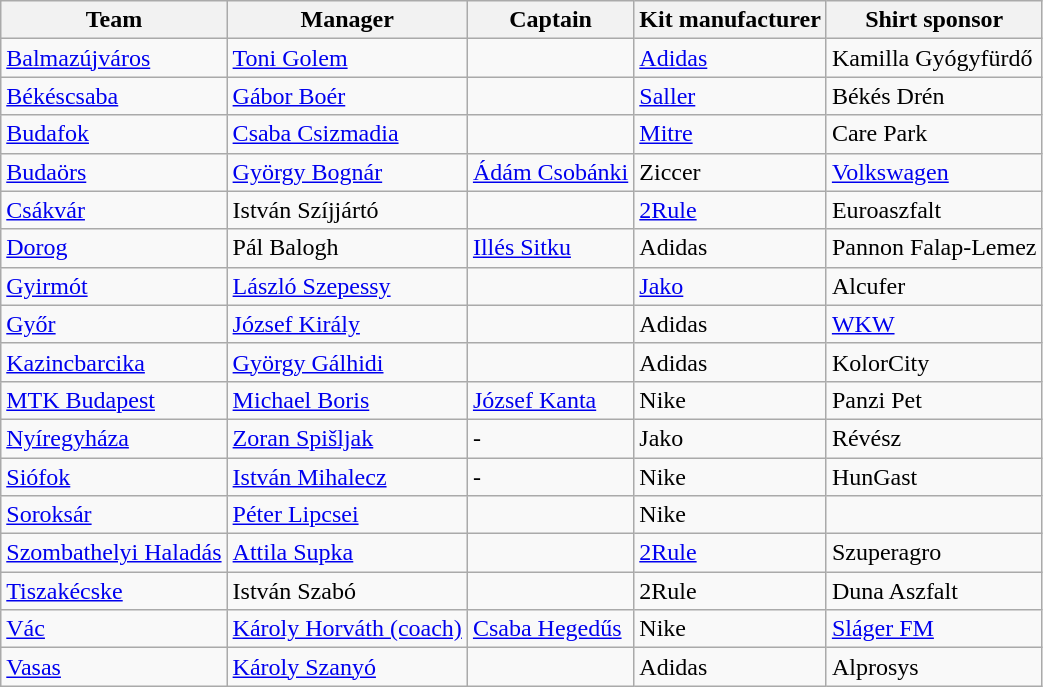<table class="wikitable sortable">
<tr>
<th>Team</th>
<th>Manager</th>
<th>Captain</th>
<th>Kit manufacturer</th>
<th>Shirt sponsor</th>
</tr>
<tr>
<td><a href='#'>Balmazújváros</a></td>
<td> <a href='#'>Toni Golem</a></td>
<td></td>
<td><a href='#'>Adidas</a></td>
<td>Kamilla Gyógyfürdő</td>
</tr>
<tr>
<td><a href='#'>Békéscsaba</a></td>
<td> <a href='#'>Gábor Boér</a></td>
<td></td>
<td><a href='#'>Saller</a></td>
<td>Békés Drén</td>
</tr>
<tr>
<td><a href='#'>Budafok</a></td>
<td> <a href='#'>Csaba Csizmadia</a></td>
<td></td>
<td><a href='#'>Mitre</a></td>
<td>Care Park</td>
</tr>
<tr>
<td><a href='#'>Budaörs</a></td>
<td> <a href='#'>György Bognár</a></td>
<td> <a href='#'>Ádám Csobánki</a></td>
<td>Ziccer</td>
<td><a href='#'>Volkswagen</a></td>
</tr>
<tr>
<td><a href='#'>Csákvár</a></td>
<td> István Szíjjártó</td>
<td></td>
<td><a href='#'>2Rule</a></td>
<td>Euroaszfalt</td>
</tr>
<tr>
<td><a href='#'>Dorog</a></td>
<td> Pál Balogh</td>
<td> <a href='#'>Illés Sitku</a></td>
<td>Adidas</td>
<td>Pannon Falap-Lemez</td>
</tr>
<tr>
<td><a href='#'>Gyirmót</a></td>
<td> <a href='#'>László Szepessy</a></td>
<td></td>
<td><a href='#'>Jako</a></td>
<td>Alcufer</td>
</tr>
<tr>
<td><a href='#'>Győr</a></td>
<td> <a href='#'>József Király</a></td>
<td></td>
<td>Adidas</td>
<td><a href='#'>WKW</a></td>
</tr>
<tr>
<td><a href='#'>Kazincbarcika</a></td>
<td> <a href='#'>György Gálhidi</a></td>
<td></td>
<td>Adidas</td>
<td>KolorCity</td>
</tr>
<tr>
<td><a href='#'>MTK Budapest</a></td>
<td> <a href='#'>Michael Boris</a></td>
<td> <a href='#'>József Kanta</a></td>
<td>Nike</td>
<td>Panzi Pet</td>
</tr>
<tr>
<td><a href='#'>Nyíregyháza</a></td>
<td> <a href='#'>Zoran Spišljak</a></td>
<td> -</td>
<td>Jako</td>
<td>Révész</td>
</tr>
<tr>
<td><a href='#'>Siófok</a></td>
<td> <a href='#'>István Mihalecz</a></td>
<td> -</td>
<td>Nike</td>
<td>HunGast</td>
</tr>
<tr>
<td><a href='#'>Soroksár</a></td>
<td> <a href='#'>Péter Lipcsei</a></td>
<td></td>
<td>Nike</td>
<td></td>
</tr>
<tr>
<td><a href='#'>Szombathelyi Haladás</a></td>
<td> <a href='#'>Attila Supka</a></td>
<td></td>
<td><a href='#'>2Rule</a></td>
<td>Szuperagro</td>
</tr>
<tr>
<td><a href='#'>Tiszakécske</a></td>
<td> István Szabó</td>
<td></td>
<td>2Rule</td>
<td>Duna Aszfalt</td>
</tr>
<tr>
<td><a href='#'>Vác</a></td>
<td> <a href='#'>Károly Horváth (coach)</a></td>
<td> <a href='#'>Csaba Hegedűs</a></td>
<td>Nike</td>
<td><a href='#'>Sláger FM</a></td>
</tr>
<tr>
<td><a href='#'>Vasas</a></td>
<td> <a href='#'>Károly Szanyó</a></td>
<td></td>
<td>Adidas</td>
<td>Alprosys</td>
</tr>
</table>
